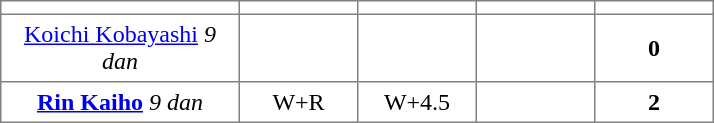<table class="toccolours" border="1" cellpadding="4" cellspacing="0" style="border-collapse: collapse; margin:0;">
<tr>
<th width=150></th>
<th width=70></th>
<th width=70></th>
<th width=70></th>
<th width=70></th>
</tr>
<tr align=center>
<td><a href='#'>Koichi Kobayashi</a> <em>9 dan</em></td>
<td></td>
<td></td>
<td></td>
<td><strong>0</strong></td>
</tr>
<tr align=center>
<td><strong><a href='#'>Rin Kaiho</a></strong> <em>9 dan</em></td>
<td>W+R</td>
<td>W+4.5</td>
<td></td>
<td><strong>2</strong></td>
</tr>
</table>
